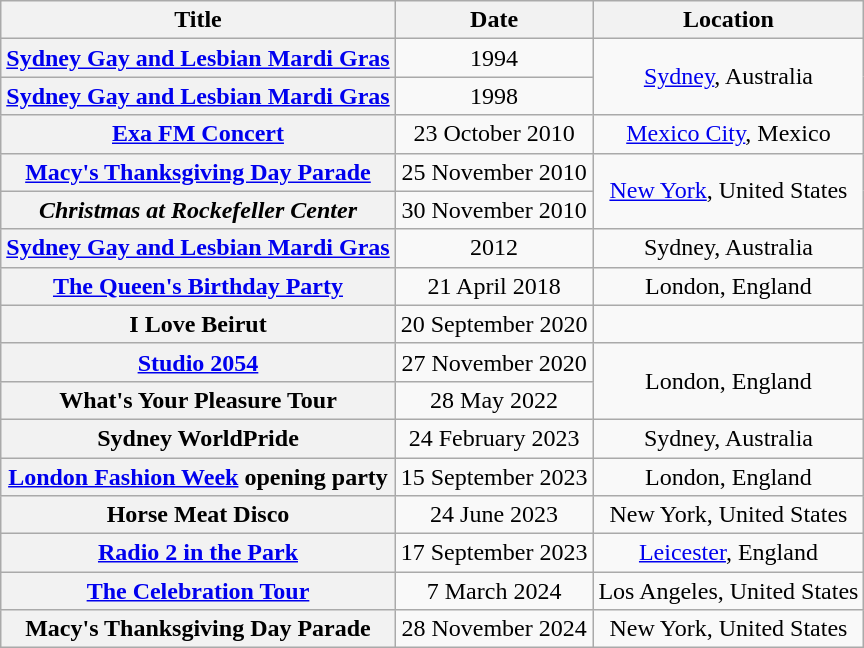<table class="wikitable plainrowheaders sortable" style="text-align:center;">
<tr>
<th scope=col class="unsortable">Title</th>
<th scope=col>Date</th>
<th scope=col>Location</th>
</tr>
<tr>
<th scope=row><a href='#'>Sydney Gay and Lesbian Mardi Gras</a></th>
<td>1994</td>
<td rowspan=2><a href='#'>Sydney</a>, Australia</td>
</tr>
<tr>
<th scope=row><a href='#'>Sydney Gay and Lesbian Mardi Gras</a></th>
<td>1998</td>
</tr>
<tr>
<th scope=row><a href='#'>Exa FM Concert</a></th>
<td>23 October 2010</td>
<td><a href='#'>Mexico City</a>, Mexico</td>
</tr>
<tr>
<th scope=row><a href='#'>Macy's Thanksgiving Day Parade</a></th>
<td>25 November 2010</td>
<td rowspan=2><a href='#'>New York</a>, United States</td>
</tr>
<tr>
<th scope=row><em>Christmas at Rockefeller Center</em></th>
<td>30 November 2010</td>
</tr>
<tr>
<th scope=row><a href='#'>Sydney Gay and Lesbian Mardi Gras</a></th>
<td>2012</td>
<td>Sydney, Australia</td>
</tr>
<tr>
<th scope=row><a href='#'>The Queen's Birthday Party</a></th>
<td>21 April 2018</td>
<td>London, England</td>
</tr>
<tr>
<th scope=row>I Love Beirut</th>
<td>20 September 2020</td>
<td></td>
</tr>
<tr>
<th scope=row><a href='#'>Studio 2054</a></th>
<td>27 November 2020</td>
<td rowspan=2>London, England</td>
</tr>
<tr>
<th scope=row>What's Your Pleasure Tour</th>
<td>28 May 2022</td>
</tr>
<tr>
<th scope=row>Sydney WorldPride</th>
<td>24 February 2023</td>
<td>Sydney, Australia</td>
</tr>
<tr>
<th scope=row><a href='#'>London Fashion Week</a> opening party</th>
<td>15 September 2023</td>
<td>London, England</td>
</tr>
<tr>
<th scope=row>Horse Meat Disco</th>
<td>24 June 2023</td>
<td>New York, United States</td>
</tr>
<tr>
<th scope=row><a href='#'>Radio 2 in the Park</a></th>
<td>17 September 2023</td>
<td><a href='#'>Leicester</a>, England</td>
</tr>
<tr>
<th scope=row><a href='#'>The Celebration Tour</a></th>
<td>7 March 2024</td>
<td>Los Angeles, United States</td>
</tr>
<tr>
<th scope=row>Macy's Thanksgiving Day Parade</th>
<td>28 November 2024</td>
<td>New York, United States</td>
</tr>
</table>
